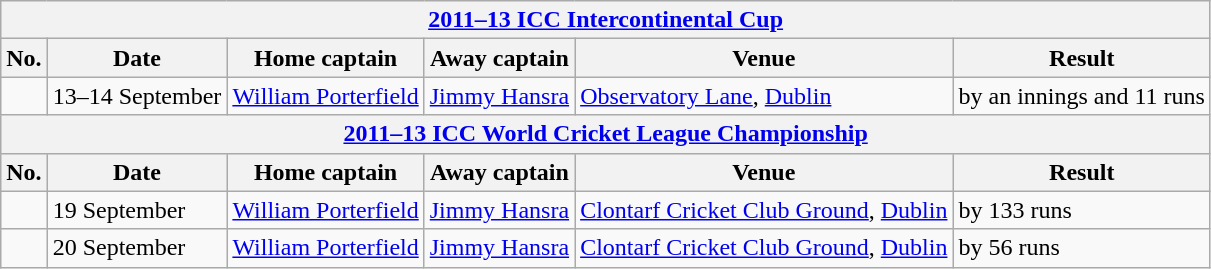<table class="wikitable">
<tr>
<th colspan="6"><a href='#'>2011–13 ICC Intercontinental Cup</a></th>
</tr>
<tr>
<th>No.</th>
<th>Date</th>
<th>Home captain</th>
<th>Away captain</th>
<th>Venue</th>
<th>Result</th>
</tr>
<tr>
<td></td>
<td>13–14 September</td>
<td><a href='#'>William Porterfield</a></td>
<td><a href='#'>Jimmy Hansra</a></td>
<td><a href='#'>Observatory Lane</a>, <a href='#'>Dublin</a></td>
<td> by an innings and 11 runs</td>
</tr>
<tr>
<th colspan="6"><a href='#'>2011–13 ICC World Cricket League Championship</a></th>
</tr>
<tr>
<th>No.</th>
<th>Date</th>
<th>Home captain</th>
<th>Away captain</th>
<th>Venue</th>
<th>Result</th>
</tr>
<tr>
<td></td>
<td>19 September</td>
<td><a href='#'>William Porterfield</a></td>
<td><a href='#'>Jimmy Hansra</a></td>
<td><a href='#'>Clontarf Cricket Club Ground</a>, <a href='#'>Dublin</a></td>
<td> by 133 runs</td>
</tr>
<tr>
<td></td>
<td>20 September</td>
<td><a href='#'>William Porterfield</a></td>
<td><a href='#'>Jimmy Hansra</a></td>
<td><a href='#'>Clontarf Cricket Club Ground</a>, <a href='#'>Dublin</a></td>
<td> by 56 runs</td>
</tr>
</table>
